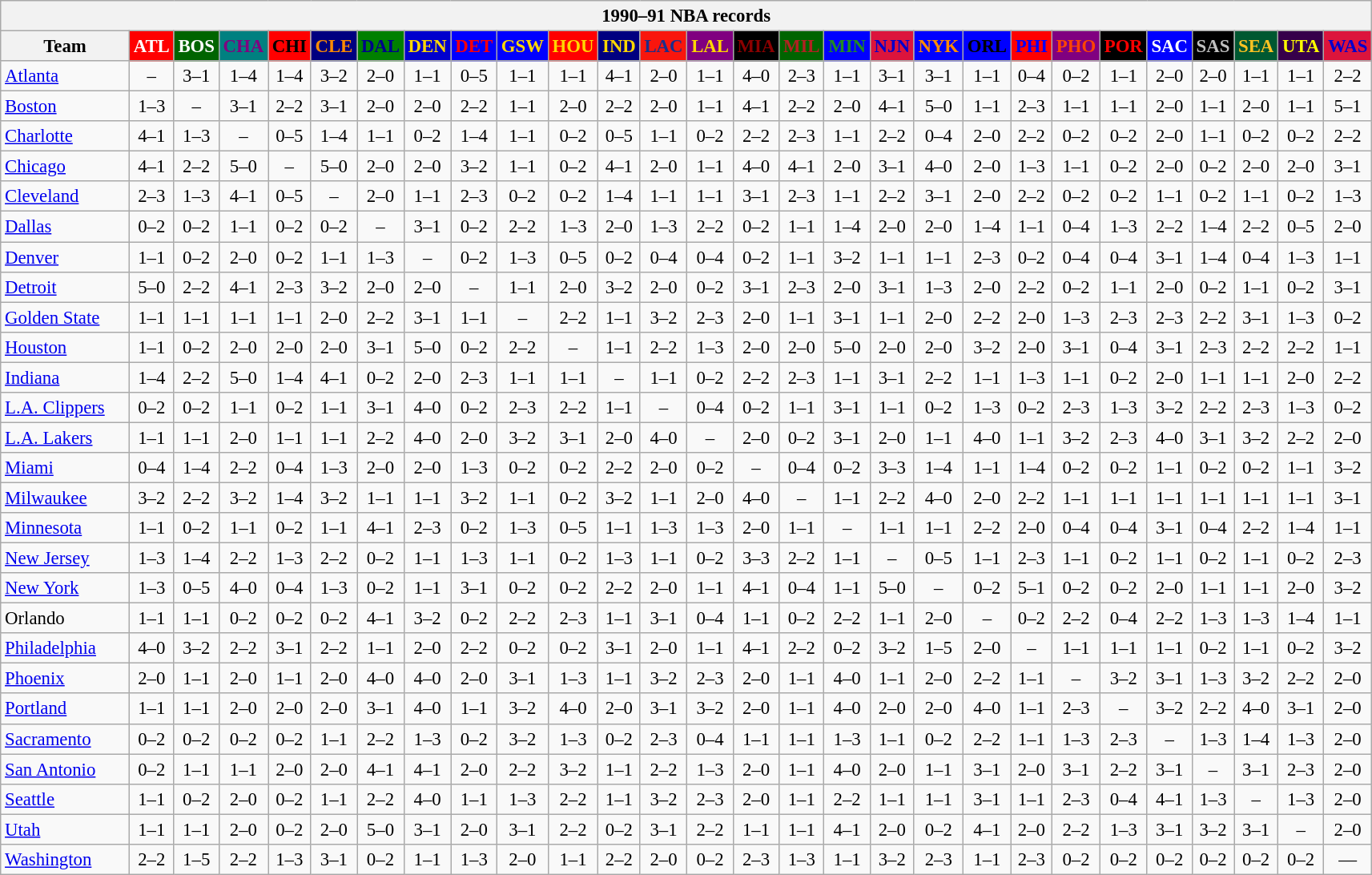<table class="wikitable" style="font-size:95%; text-align:center;">
<tr>
<th colspan=28>1990–91 NBA records</th>
</tr>
<tr>
<th width=100>Team</th>
<th style="background:#FF0000;color:#FFFFFF;width=35">ATL</th>
<th style="background:#006400;color:#FFFFFF;width=35">BOS</th>
<th style="background:#008080;color:#800080;width=35">CHA</th>
<th style="background:#FF0000;color:#000000;width=35">CHI</th>
<th style="background:#000080;color:#FF8C00;width=35">CLE</th>
<th style="background:#008000;color:#00008B;width=35">DAL</th>
<th style="background:#0000CD;color:#FFD700;width=35">DEN</th>
<th style="background:#0000FF;color:#FF0000;width=35">DET</th>
<th style="background:#0000FF;color:#FFD700;width=35">GSW</th>
<th style="background:#FF0000;color:#FFD700;width=35">HOU</th>
<th style="background:#000080;color:#FFD700;width=35">IND</th>
<th style="background:#F9160D;color:#1A2E8B;width=35">LAC</th>
<th style="background:#800080;color:#FFD700;width=35">LAL</th>
<th style="background:#000000;color:#8B0000;width=35">MIA</th>
<th style="background:#006400;color:#B22222;width=35">MIL</th>
<th style="background:#0000FF;color:#228B22;width=35">MIN</th>
<th style="background:#DC143C;color:#0000CD;width!style="background:#DC143C;color:#0000CD;width=35">NJN</th>
<th style="background:#0000FF;color:#FF8C00;width=35">NYK</th>
<th style="background:#0000FF;color:#000000;width=35">ORL</th>
<th style="background:#FF0000;color:#0000FF;width=35">PHI</th>
<th style="background:#800080;color:#FF4500;width=35">PHO</th>
<th style="background:#000000;color:#FF0000;width=35">POR</th>
<th style="background:#0000FF;color:#FFFFFF;width=35">SAC</th>
<th style="background:#000000;color:#C0C0C0;width=35">SAS</th>
<th style="background:#005831;color:#FFC322;width=35">SEA</th>
<th style="background:#36004A;color:#FFFF00;width=35">UTA</th>
<th style="background:#DC143C;color:#0000CD;width!style="background:#DC143C;color:#0000CD;width=35">WAS</th>
</tr>
<tr>
<td style="text-align:left;"><a href='#'>Atlanta</a></td>
<td>–</td>
<td>3–1</td>
<td>1–4</td>
<td>1–4</td>
<td>3–2</td>
<td>2–0</td>
<td>1–1</td>
<td>0–5</td>
<td>1–1</td>
<td>1–1</td>
<td>4–1</td>
<td>2–0</td>
<td>1–1</td>
<td>4–0</td>
<td>2–3</td>
<td>1–1</td>
<td>3–1</td>
<td>3–1</td>
<td>1–1</td>
<td>0–4</td>
<td>0–2</td>
<td>1–1</td>
<td>2–0</td>
<td>2–0</td>
<td>1–1</td>
<td>1–1</td>
<td>2–2</td>
</tr>
<tr>
<td style="text-align:left;"><a href='#'>Boston</a></td>
<td>1–3</td>
<td>–</td>
<td>3–1</td>
<td>2–2</td>
<td>3–1</td>
<td>2–0</td>
<td>2–0</td>
<td>2–2</td>
<td>1–1</td>
<td>2–0</td>
<td>2–2</td>
<td>2–0</td>
<td>1–1</td>
<td>4–1</td>
<td>2–2</td>
<td>2–0</td>
<td>4–1</td>
<td>5–0</td>
<td>1–1</td>
<td>2–3</td>
<td>1–1</td>
<td>1–1</td>
<td>2–0</td>
<td>1–1</td>
<td>2–0</td>
<td>1–1</td>
<td>5–1</td>
</tr>
<tr>
<td style="text-align:left;"><a href='#'>Charlotte</a></td>
<td>4–1</td>
<td>1–3</td>
<td>–</td>
<td>0–5</td>
<td>1–4</td>
<td>1–1</td>
<td>0–2</td>
<td>1–4</td>
<td>1–1</td>
<td>0–2</td>
<td>0–5</td>
<td>1–1</td>
<td>0–2</td>
<td>2–2</td>
<td>2–3</td>
<td>1–1</td>
<td>2–2</td>
<td>0–4</td>
<td>2–0</td>
<td>2–2</td>
<td>0–2</td>
<td>0–2</td>
<td>2–0</td>
<td>1–1</td>
<td>0–2</td>
<td>0–2</td>
<td>2–2</td>
</tr>
<tr>
<td style="text-align:left;"><a href='#'>Chicago</a></td>
<td>4–1</td>
<td>2–2</td>
<td>5–0</td>
<td>–</td>
<td>5–0</td>
<td>2–0</td>
<td>2–0</td>
<td>3–2</td>
<td>1–1</td>
<td>0–2</td>
<td>4–1</td>
<td>2–0</td>
<td>1–1</td>
<td>4–0</td>
<td>4–1</td>
<td>2–0</td>
<td>3–1</td>
<td>4–0</td>
<td>2–0</td>
<td>1–3</td>
<td>1–1</td>
<td>0–2</td>
<td>2–0</td>
<td>0–2</td>
<td>2–0</td>
<td>2–0</td>
<td>3–1</td>
</tr>
<tr>
<td style="text-align:left;"><a href='#'>Cleveland</a></td>
<td>2–3</td>
<td>1–3</td>
<td>4–1</td>
<td>0–5</td>
<td>–</td>
<td>2–0</td>
<td>1–1</td>
<td>2–3</td>
<td>0–2</td>
<td>0–2</td>
<td>1–4</td>
<td>1–1</td>
<td>1–1</td>
<td>3–1</td>
<td>2–3</td>
<td>1–1</td>
<td>2–2</td>
<td>3–1</td>
<td>2–0</td>
<td>2–2</td>
<td>0–2</td>
<td>0–2</td>
<td>1–1</td>
<td>0–2</td>
<td>1–1</td>
<td>0–2</td>
<td>1–3</td>
</tr>
<tr>
<td style="text-align:left;"><a href='#'>Dallas</a></td>
<td>0–2</td>
<td>0–2</td>
<td>1–1</td>
<td>0–2</td>
<td>0–2</td>
<td>–</td>
<td>3–1</td>
<td>0–2</td>
<td>2–2</td>
<td>1–3</td>
<td>2–0</td>
<td>1–3</td>
<td>2–2</td>
<td>0–2</td>
<td>1–1</td>
<td>1–4</td>
<td>2–0</td>
<td>2–0</td>
<td>1–4</td>
<td>1–1</td>
<td>0–4</td>
<td>1–3</td>
<td>2–2</td>
<td>1–4</td>
<td>2–2</td>
<td>0–5</td>
<td>2–0</td>
</tr>
<tr>
<td style="text-align:left;"><a href='#'>Denver</a></td>
<td>1–1</td>
<td>0–2</td>
<td>2–0</td>
<td>0–2</td>
<td>1–1</td>
<td>1–3</td>
<td>–</td>
<td>0–2</td>
<td>1–3</td>
<td>0–5</td>
<td>0–2</td>
<td>0–4</td>
<td>0–4</td>
<td>0–2</td>
<td>1–1</td>
<td>3–2</td>
<td>1–1</td>
<td>1–1</td>
<td>2–3</td>
<td>0–2</td>
<td>0–4</td>
<td>0–4</td>
<td>3–1</td>
<td>1–4</td>
<td>0–4</td>
<td>1–3</td>
<td>1–1</td>
</tr>
<tr>
<td style="text-align:left;"><a href='#'>Detroit</a></td>
<td>5–0</td>
<td>2–2</td>
<td>4–1</td>
<td>2–3</td>
<td>3–2</td>
<td>2–0</td>
<td>2–0</td>
<td>–</td>
<td>1–1</td>
<td>2–0</td>
<td>3–2</td>
<td>2–0</td>
<td>0–2</td>
<td>3–1</td>
<td>2–3</td>
<td>2–0</td>
<td>3–1</td>
<td>1–3</td>
<td>2–0</td>
<td>2–2</td>
<td>0–2</td>
<td>1–1</td>
<td>2–0</td>
<td>0–2</td>
<td>1–1</td>
<td>0–2</td>
<td>3–1</td>
</tr>
<tr>
<td style="text-align:left;"><a href='#'>Golden State</a></td>
<td>1–1</td>
<td>1–1</td>
<td>1–1</td>
<td>1–1</td>
<td>2–0</td>
<td>2–2</td>
<td>3–1</td>
<td>1–1</td>
<td>–</td>
<td>2–2</td>
<td>1–1</td>
<td>3–2</td>
<td>2–3</td>
<td>2–0</td>
<td>1–1</td>
<td>3–1</td>
<td>1–1</td>
<td>2–0</td>
<td>2–2</td>
<td>2–0</td>
<td>1–3</td>
<td>2–3</td>
<td>2–3</td>
<td>2–2</td>
<td>3–1</td>
<td>1–3</td>
<td>0–2</td>
</tr>
<tr>
<td style="text-align:left;"><a href='#'>Houston</a></td>
<td>1–1</td>
<td>0–2</td>
<td>2–0</td>
<td>2–0</td>
<td>2–0</td>
<td>3–1</td>
<td>5–0</td>
<td>0–2</td>
<td>2–2</td>
<td>–</td>
<td>1–1</td>
<td>2–2</td>
<td>1–3</td>
<td>2–0</td>
<td>2–0</td>
<td>5–0</td>
<td>2–0</td>
<td>2–0</td>
<td>3–2</td>
<td>2–0</td>
<td>3–1</td>
<td>0–4</td>
<td>3–1</td>
<td>2–3</td>
<td>2–2</td>
<td>2–2</td>
<td>1–1</td>
</tr>
<tr>
<td style="text-align:left;"><a href='#'>Indiana</a></td>
<td>1–4</td>
<td>2–2</td>
<td>5–0</td>
<td>1–4</td>
<td>4–1</td>
<td>0–2</td>
<td>2–0</td>
<td>2–3</td>
<td>1–1</td>
<td>1–1</td>
<td>–</td>
<td>1–1</td>
<td>0–2</td>
<td>2–2</td>
<td>2–3</td>
<td>1–1</td>
<td>3–1</td>
<td>2–2</td>
<td>1–1</td>
<td>1–3</td>
<td>1–1</td>
<td>0–2</td>
<td>2–0</td>
<td>1–1</td>
<td>1–1</td>
<td>2–0</td>
<td>2–2</td>
</tr>
<tr>
<td style="text-align:left;"><a href='#'>L.A. Clippers</a></td>
<td>0–2</td>
<td>0–2</td>
<td>1–1</td>
<td>0–2</td>
<td>1–1</td>
<td>3–1</td>
<td>4–0</td>
<td>0–2</td>
<td>2–3</td>
<td>2–2</td>
<td>1–1</td>
<td>–</td>
<td>0–4</td>
<td>0–2</td>
<td>1–1</td>
<td>3–1</td>
<td>1–1</td>
<td>0–2</td>
<td>1–3</td>
<td>0–2</td>
<td>2–3</td>
<td>1–3</td>
<td>3–2</td>
<td>2–2</td>
<td>2–3</td>
<td>1–3</td>
<td>0–2</td>
</tr>
<tr>
<td style="text-align:left;"><a href='#'>L.A. Lakers</a></td>
<td>1–1</td>
<td>1–1</td>
<td>2–0</td>
<td>1–1</td>
<td>1–1</td>
<td>2–2</td>
<td>4–0</td>
<td>2–0</td>
<td>3–2</td>
<td>3–1</td>
<td>2–0</td>
<td>4–0</td>
<td>–</td>
<td>2–0</td>
<td>0–2</td>
<td>3–1</td>
<td>2–0</td>
<td>1–1</td>
<td>4–0</td>
<td>1–1</td>
<td>3–2</td>
<td>2–3</td>
<td>4–0</td>
<td>3–1</td>
<td>3–2</td>
<td>2–2</td>
<td>2–0</td>
</tr>
<tr>
<td style="text-align:left;"><a href='#'>Miami</a></td>
<td>0–4</td>
<td>1–4</td>
<td>2–2</td>
<td>0–4</td>
<td>1–3</td>
<td>2–0</td>
<td>2–0</td>
<td>1–3</td>
<td>0–2</td>
<td>0–2</td>
<td>2–2</td>
<td>2–0</td>
<td>0–2</td>
<td>–</td>
<td>0–4</td>
<td>0–2</td>
<td>3–3</td>
<td>1–4</td>
<td>1–1</td>
<td>1–4</td>
<td>0–2</td>
<td>0–2</td>
<td>1–1</td>
<td>0–2</td>
<td>0–2</td>
<td>1–1</td>
<td>3–2</td>
</tr>
<tr>
<td style="text-align:left;"><a href='#'>Milwaukee</a></td>
<td>3–2</td>
<td>2–2</td>
<td>3–2</td>
<td>1–4</td>
<td>3–2</td>
<td>1–1</td>
<td>1–1</td>
<td>3–2</td>
<td>1–1</td>
<td>0–2</td>
<td>3–2</td>
<td>1–1</td>
<td>2–0</td>
<td>4–0</td>
<td>–</td>
<td>1–1</td>
<td>2–2</td>
<td>4–0</td>
<td>2–0</td>
<td>2–2</td>
<td>1–1</td>
<td>1–1</td>
<td>1–1</td>
<td>1–1</td>
<td>1–1</td>
<td>1–1</td>
<td>3–1</td>
</tr>
<tr>
<td style="text-align:left;"><a href='#'>Minnesota</a></td>
<td>1–1</td>
<td>0–2</td>
<td>1–1</td>
<td>0–2</td>
<td>1–1</td>
<td>4–1</td>
<td>2–3</td>
<td>0–2</td>
<td>1–3</td>
<td>0–5</td>
<td>1–1</td>
<td>1–3</td>
<td>1–3</td>
<td>2–0</td>
<td>1–1</td>
<td>–</td>
<td>1–1</td>
<td>1–1</td>
<td>2–2</td>
<td>2–0</td>
<td>0–4</td>
<td>0–4</td>
<td>3–1</td>
<td>0–4</td>
<td>2–2</td>
<td>1–4</td>
<td>1–1</td>
</tr>
<tr>
<td style="text-align:left;"><a href='#'>New Jersey</a></td>
<td>1–3</td>
<td>1–4</td>
<td>2–2</td>
<td>1–3</td>
<td>2–2</td>
<td>0–2</td>
<td>1–1</td>
<td>1–3</td>
<td>1–1</td>
<td>0–2</td>
<td>1–3</td>
<td>1–1</td>
<td>0–2</td>
<td>3–3</td>
<td>2–2</td>
<td>1–1</td>
<td>–</td>
<td>0–5</td>
<td>1–1</td>
<td>2–3</td>
<td>1–1</td>
<td>0–2</td>
<td>1–1</td>
<td>0–2</td>
<td>1–1</td>
<td>0–2</td>
<td>2–3</td>
</tr>
<tr>
<td style="text-align:left;"><a href='#'>New York</a></td>
<td>1–3</td>
<td>0–5</td>
<td>4–0</td>
<td>0–4</td>
<td>1–3</td>
<td>0–2</td>
<td>1–1</td>
<td>3–1</td>
<td>0–2</td>
<td>0–2</td>
<td>2–2</td>
<td>2–0</td>
<td>1–1</td>
<td>4–1</td>
<td>0–4</td>
<td>1–1</td>
<td>5–0</td>
<td>–</td>
<td>0–2</td>
<td>5–1</td>
<td>0–2</td>
<td>0–2</td>
<td>2–0</td>
<td>1–1</td>
<td>1–1</td>
<td>2–0</td>
<td>3–2</td>
</tr>
<tr>
<td style="text-align:left;">Orlando</td>
<td>1–1</td>
<td>1–1</td>
<td>0–2</td>
<td>0–2</td>
<td>0–2</td>
<td>4–1</td>
<td>3–2</td>
<td>0–2</td>
<td>2–2</td>
<td>2–3</td>
<td>1–1</td>
<td>3–1</td>
<td>0–4</td>
<td>1–1</td>
<td>0–2</td>
<td>2–2</td>
<td>1–1</td>
<td>2–0</td>
<td>–</td>
<td>0–2</td>
<td>2–2</td>
<td>0–4</td>
<td>2–2</td>
<td>1–3</td>
<td>1–3</td>
<td>1–4</td>
<td>1–1</td>
</tr>
<tr>
<td style="text-align:left;"><a href='#'>Philadelphia</a></td>
<td>4–0</td>
<td>3–2</td>
<td>2–2</td>
<td>3–1</td>
<td>2–2</td>
<td>1–1</td>
<td>2–0</td>
<td>2–2</td>
<td>0–2</td>
<td>0–2</td>
<td>3–1</td>
<td>2–0</td>
<td>1–1</td>
<td>4–1</td>
<td>2–2</td>
<td>0–2</td>
<td>3–2</td>
<td>1–5</td>
<td>2–0</td>
<td>–</td>
<td>1–1</td>
<td>1–1</td>
<td>1–1</td>
<td>0–2</td>
<td>1–1</td>
<td>0–2</td>
<td>3–2</td>
</tr>
<tr>
<td style="text-align:left;"><a href='#'>Phoenix</a></td>
<td>2–0</td>
<td>1–1</td>
<td>2–0</td>
<td>1–1</td>
<td>2–0</td>
<td>4–0</td>
<td>4–0</td>
<td>2–0</td>
<td>3–1</td>
<td>1–3</td>
<td>1–1</td>
<td>3–2</td>
<td>2–3</td>
<td>2–0</td>
<td>1–1</td>
<td>4–0</td>
<td>1–1</td>
<td>2–0</td>
<td>2–2</td>
<td>1–1</td>
<td>–</td>
<td>3–2</td>
<td>3–1</td>
<td>1–3</td>
<td>3–2</td>
<td>2–2</td>
<td>2–0</td>
</tr>
<tr>
<td style="text-align:left;"><a href='#'>Portland</a></td>
<td>1–1</td>
<td>1–1</td>
<td>2–0</td>
<td>2–0</td>
<td>2–0</td>
<td>3–1</td>
<td>4–0</td>
<td>1–1</td>
<td>3–2</td>
<td>4–0</td>
<td>2–0</td>
<td>3–1</td>
<td>3–2</td>
<td>2–0</td>
<td>1–1</td>
<td>4–0</td>
<td>2–0</td>
<td>2–0</td>
<td>4–0</td>
<td>1–1</td>
<td>2–3</td>
<td>–</td>
<td>3–2</td>
<td>2–2</td>
<td>4–0</td>
<td>3–1</td>
<td>2–0</td>
</tr>
<tr>
<td style="text-align:left;"><a href='#'>Sacramento</a></td>
<td>0–2</td>
<td>0–2</td>
<td>0–2</td>
<td>0–2</td>
<td>1–1</td>
<td>2–2</td>
<td>1–3</td>
<td>0–2</td>
<td>3–2</td>
<td>1–3</td>
<td>0–2</td>
<td>2–3</td>
<td>0–4</td>
<td>1–1</td>
<td>1–1</td>
<td>1–3</td>
<td>1–1</td>
<td>0–2</td>
<td>2–2</td>
<td>1–1</td>
<td>1–3</td>
<td>2–3</td>
<td>–</td>
<td>1–3</td>
<td>1–4</td>
<td>1–3</td>
<td>2–0</td>
</tr>
<tr>
<td style="text-align:left;"><a href='#'>San Antonio</a></td>
<td>0–2</td>
<td>1–1</td>
<td>1–1</td>
<td>2–0</td>
<td>2–0</td>
<td>4–1</td>
<td>4–1</td>
<td>2–0</td>
<td>2–2</td>
<td>3–2</td>
<td>1–1</td>
<td>2–2</td>
<td>1–3</td>
<td>2–0</td>
<td>1–1</td>
<td>4–0</td>
<td>2–0</td>
<td>1–1</td>
<td>3–1</td>
<td>2–0</td>
<td>3–1</td>
<td>2–2</td>
<td>3–1</td>
<td>–</td>
<td>3–1</td>
<td>2–3</td>
<td>2–0</td>
</tr>
<tr>
<td style="text-align:left;"><a href='#'>Seattle</a></td>
<td>1–1</td>
<td>0–2</td>
<td>2–0</td>
<td>0–2</td>
<td>1–1</td>
<td>2–2</td>
<td>4–0</td>
<td>1–1</td>
<td>1–3</td>
<td>2–2</td>
<td>1–1</td>
<td>3–2</td>
<td>2–3</td>
<td>2–0</td>
<td>1–1</td>
<td>2–2</td>
<td>1–1</td>
<td>1–1</td>
<td>3–1</td>
<td>1–1</td>
<td>2–3</td>
<td>0–4</td>
<td>4–1</td>
<td>1–3</td>
<td>–</td>
<td>1–3</td>
<td>2–0</td>
</tr>
<tr>
<td style="text-align:left;"><a href='#'>Utah</a></td>
<td>1–1</td>
<td>1–1</td>
<td>2–0</td>
<td>0–2</td>
<td>2–0</td>
<td>5–0</td>
<td>3–1</td>
<td>2–0</td>
<td>3–1</td>
<td>2–2</td>
<td>0–2</td>
<td>3–1</td>
<td>2–2</td>
<td>1–1</td>
<td>1–1</td>
<td>4–1</td>
<td>2–0</td>
<td>0–2</td>
<td>4–1</td>
<td>2–0</td>
<td>2–2</td>
<td>1–3</td>
<td>3–1</td>
<td>3–2</td>
<td>3–1</td>
<td>–</td>
<td>2–0</td>
</tr>
<tr>
<td style="text-align:left;"><a href='#'>Washington</a></td>
<td>2–2</td>
<td>1–5</td>
<td>2–2</td>
<td>1–3</td>
<td>3–1</td>
<td>0–2</td>
<td>1–1</td>
<td>1–3</td>
<td>2–0</td>
<td>1–1</td>
<td>2–2</td>
<td>2–0</td>
<td>0–2</td>
<td>2–3</td>
<td>1–3</td>
<td>1–1</td>
<td>3–2</td>
<td>2–3</td>
<td>1–1</td>
<td>2–3</td>
<td>0–2</td>
<td>0–2</td>
<td>0–2</td>
<td>0–2</td>
<td>0–2</td>
<td>0–2</td>
<td>—</td>
</tr>
</table>
